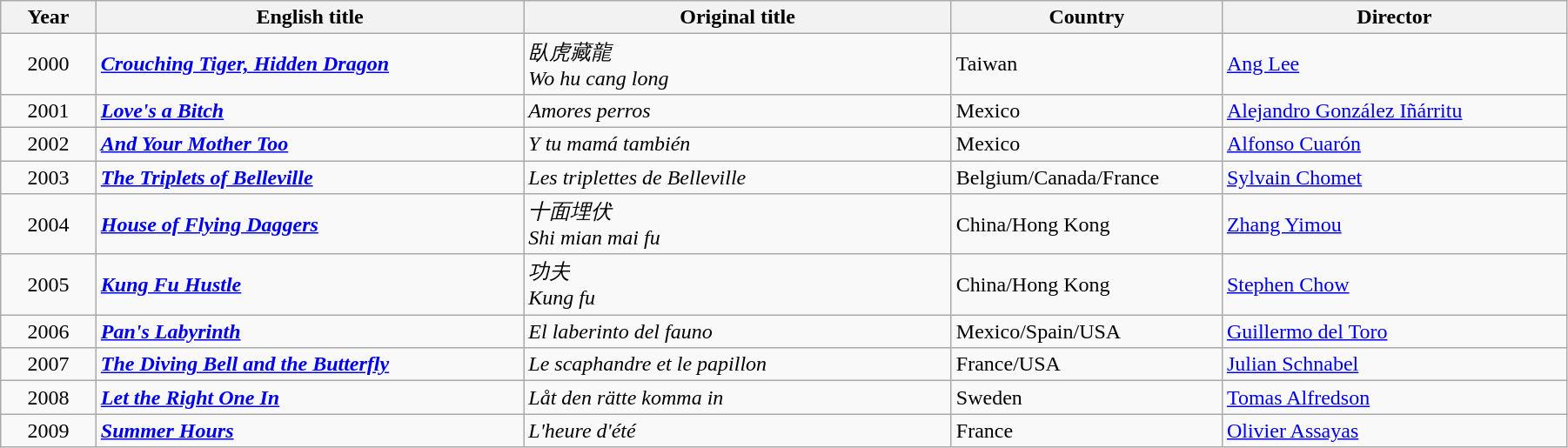<table class="wikitable" width="95%" cellpadding="5">
<tr>
<th width="050"><strong>Year</strong></th>
<th width="250"><strong>English title</strong></th>
<th width="250"><strong>Original title</strong></th>
<th width="150"><strong>Country</strong></th>
<th width="200"><strong>Director</strong></th>
</tr>
<tr>
<td style="text-align:center;">2000</td>
<td><strong><em><a href='#'>Crouching Tiger, Hidden Dragon</a></em></strong></td>
<td><em>臥虎藏龍</em><br><em>Wo hu cang long</em></td>
<td>Taiwan</td>
<td><a href='#'>Ang Lee</a></td>
</tr>
<tr>
<td style="text-align:center;">2001</td>
<td><strong><em><a href='#'>Love's a Bitch</a></em></strong></td>
<td><em>Amores perros</em></td>
<td>Mexico</td>
<td><a href='#'>Alejandro González Iñárritu</a></td>
</tr>
<tr>
<td style="text-align:center;">2002</td>
<td><strong><em><a href='#'>And Your Mother Too</a></em></strong></td>
<td><em>Y tu mamá también </em></td>
<td>Mexico</td>
<td><a href='#'>Alfonso Cuarón</a></td>
</tr>
<tr>
<td style="text-align:center;">2003</td>
<td><strong><em><a href='#'>The Triplets of Belleville</a></em></strong></td>
<td><em>Les triplettes de Belleville</em></td>
<td>Belgium/Canada/France</td>
<td><a href='#'>Sylvain Chomet</a></td>
</tr>
<tr>
<td style="text-align:center;">2004</td>
<td><strong><em><a href='#'>House of Flying Daggers</a></em></strong></td>
<td><em>十面埋伏</em><br><em>Shi mian mai fu</em></td>
<td>China/Hong Kong</td>
<td><a href='#'>Zhang Yimou</a></td>
</tr>
<tr>
<td style="text-align:center;">2005</td>
<td><strong><em><a href='#'>Kung Fu Hustle</a></em></strong></td>
<td><em>功夫</em><br><em>Kung fu</em></td>
<td>China/Hong Kong</td>
<td><a href='#'>Stephen Chow</a></td>
</tr>
<tr>
<td style="text-align:center;">2006</td>
<td><strong><em><a href='#'>Pan's Labyrinth</a></em></strong></td>
<td><em>El laberinto del fauno</em></td>
<td>Mexico/Spain/USA</td>
<td><a href='#'>Guillermo del Toro</a></td>
</tr>
<tr>
<td style="text-align:center;">2007</td>
<td><strong><em><a href='#'>The Diving Bell and the Butterfly</a></em></strong></td>
<td><em>Le scaphandre et le papillon</em></td>
<td>France/USA</td>
<td><a href='#'>Julian Schnabel</a></td>
</tr>
<tr>
<td style="text-align:center;">2008</td>
<td><strong><em><a href='#'>Let the Right One In</a></em></strong></td>
<td><em>Låt den rätte komma in</em></td>
<td>Sweden</td>
<td><a href='#'>Tomas Alfredson</a></td>
</tr>
<tr>
<td style="text-align:center;">2009</td>
<td><strong><em><a href='#'>Summer Hours</a></em></strong></td>
<td><em>L'heure d'été</em></td>
<td>France</td>
<td><a href='#'>Olivier Assayas</a></td>
</tr>
</table>
